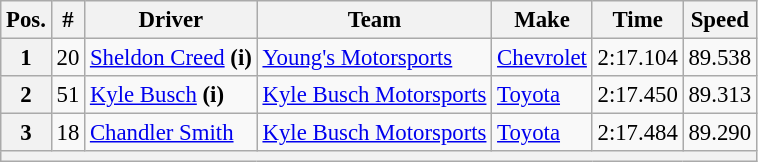<table class="wikitable" style="font-size:95%">
<tr>
<th>Pos.</th>
<th>#</th>
<th>Driver</th>
<th>Team</th>
<th>Make</th>
<th>Time</th>
<th>Speed</th>
</tr>
<tr>
<th>1</th>
<td>20</td>
<td><a href='#'>Sheldon Creed</a> <strong>(i)</strong></td>
<td><a href='#'>Young's Motorsports</a></td>
<td><a href='#'>Chevrolet</a></td>
<td>2:17.104</td>
<td>89.538</td>
</tr>
<tr>
<th>2</th>
<td>51</td>
<td><a href='#'>Kyle Busch</a> <strong>(i)</strong></td>
<td><a href='#'>Kyle Busch Motorsports</a></td>
<td><a href='#'>Toyota</a></td>
<td>2:17.450</td>
<td>89.313</td>
</tr>
<tr>
<th>3</th>
<td>18</td>
<td><a href='#'>Chandler Smith</a></td>
<td><a href='#'>Kyle Busch Motorsports</a></td>
<td><a href='#'>Toyota</a></td>
<td>2:17.484</td>
<td>89.290</td>
</tr>
<tr>
<th colspan="7"></th>
</tr>
</table>
